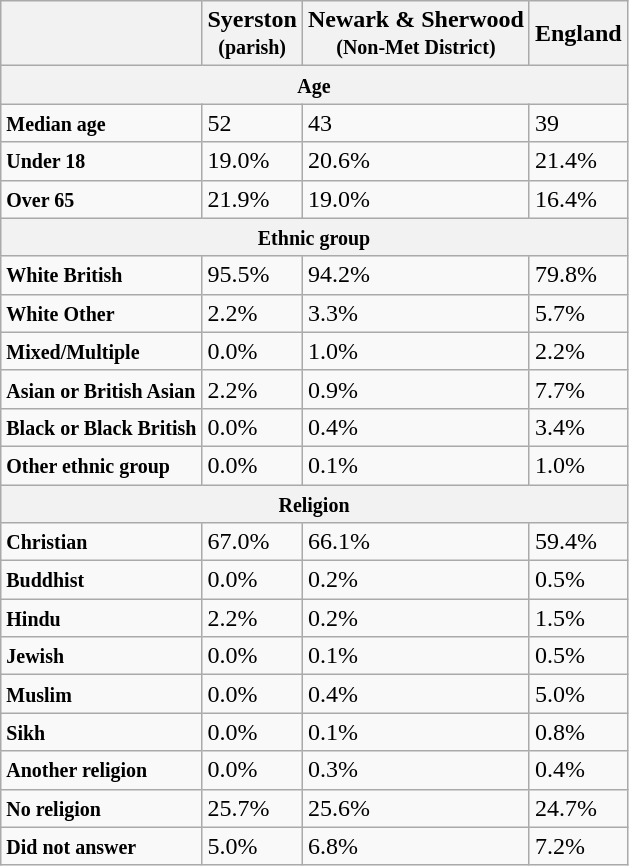<table class="wikitable">
<tr>
<th></th>
<th>Syerston <br><small>(parish)</small></th>
<th>Newark & Sherwood <br><small>(Non-Met District)</small></th>
<th>England</th>
</tr>
<tr>
<th colspan=4><small> Age</small></th>
</tr>
<tr>
<td><small>  <strong>Median age</strong></small></td>
<td>52</td>
<td>43</td>
<td>39</td>
</tr>
<tr>
<td><small>   <strong>Under 18</strong></small></td>
<td>19.0%</td>
<td>20.6%</td>
<td>21.4%</td>
</tr>
<tr>
<td><small>  <strong>Over 65</strong></small></td>
<td>21.9%</td>
<td>19.0%</td>
<td>16.4%</td>
</tr>
<tr>
<th colspan=4><small> Ethnic group</small></th>
</tr>
<tr>
<td><small>   <strong>White British</strong></small></td>
<td>95.5%</td>
<td>94.2%</td>
<td>79.8%</td>
</tr>
<tr>
<td><small>   <strong>White Other</strong></small></td>
<td>2.2%</td>
<td>3.3%</td>
<td>5.7%</td>
</tr>
<tr>
<td><small>   <strong>Mixed/Multiple</strong></small></td>
<td>0.0%</td>
<td>1.0%</td>
<td>2.2%</td>
</tr>
<tr>
<td><small>   <strong>Asian or British Asian</strong></small></td>
<td>2.2%</td>
<td>0.9%</td>
<td>7.7%</td>
</tr>
<tr>
<td><small>  <strong>Black or Black British</strong></small></td>
<td>0.0%</td>
<td>0.4%</td>
<td>3.4%</td>
</tr>
<tr>
<td><small>  <strong>Other ethnic group</strong></small></td>
<td>0.0%</td>
<td>0.1%</td>
<td>1.0%</td>
</tr>
<tr>
<th colspan=4><small> Religion</small></th>
</tr>
<tr>
<td><small>  <strong>Christian</strong></small></td>
<td>67.0%</td>
<td>66.1%</td>
<td>59.4%</td>
</tr>
<tr>
<td><small>  <strong>Buddhist</strong></small></td>
<td>0.0%</td>
<td>0.2%</td>
<td>0.5%</td>
</tr>
<tr>
<td><small>  <strong>Hindu</strong></small></td>
<td>2.2%</td>
<td>0.2%</td>
<td>1.5%</td>
</tr>
<tr>
<td><small>  <strong>Jewish</strong></small></td>
<td>0.0%</td>
<td>0.1%</td>
<td>0.5%</td>
</tr>
<tr>
<td><small>   <strong>Muslim</strong></small></td>
<td>0.0%</td>
<td>0.4%</td>
<td>5.0%</td>
</tr>
<tr>
<td><small>   <strong>Sikh</strong></small></td>
<td>0.0%</td>
<td>0.1%</td>
<td>0.8%</td>
</tr>
<tr>
<td><small>  <strong>Another religion</strong></small></td>
<td>0.0%</td>
<td>0.3%</td>
<td>0.4%</td>
</tr>
<tr>
<td><small>   <strong>No religion</strong></small></td>
<td>25.7%</td>
<td>25.6%</td>
<td>24.7%</td>
</tr>
<tr>
<td><small>   <strong>Did not answer</strong></small></td>
<td>5.0%</td>
<td>6.8%</td>
<td>7.2%</td>
</tr>
</table>
